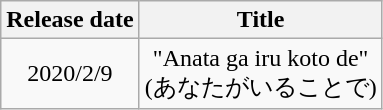<table class="wikitable" style="text-align:center">
<tr>
<th>Release date</th>
<th>Title</th>
</tr>
<tr>
<td>2020/2/9</td>
<td>"Anata ga iru koto de"<br>(あなたがいることで)</td>
</tr>
</table>
